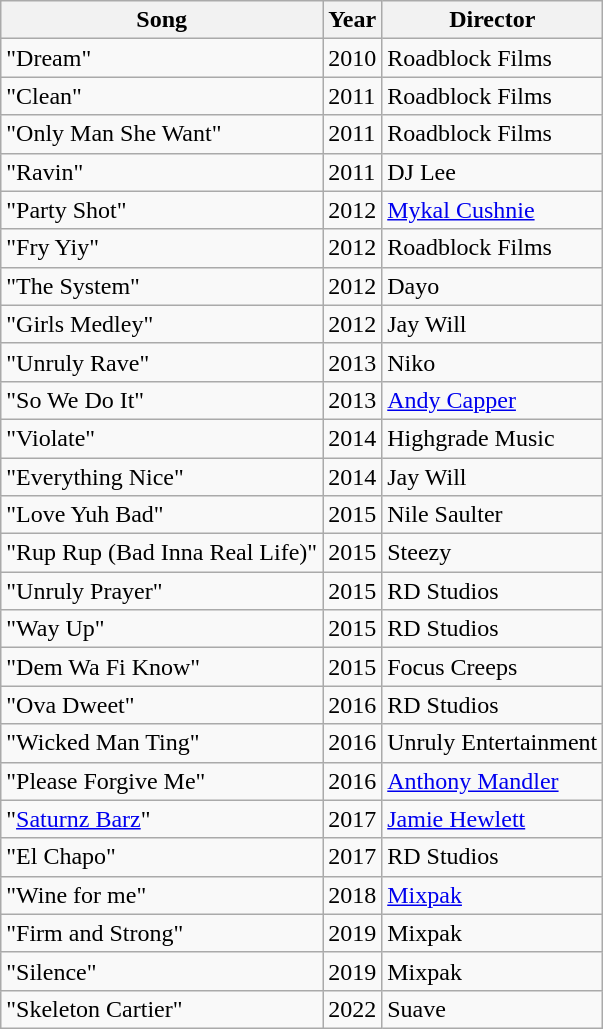<table class="wikitable sortable">
<tr>
<th>Song</th>
<th>Year</th>
<th>Director</th>
</tr>
<tr>
<td>"Dream"</td>
<td>2010</td>
<td>Roadblock Films</td>
</tr>
<tr>
<td>"Clean"</td>
<td>2011</td>
<td>Roadblock Films</td>
</tr>
<tr>
<td>"Only Man She Want"</td>
<td>2011</td>
<td>Roadblock Films</td>
</tr>
<tr>
<td>"Ravin"</td>
<td>2011</td>
<td>DJ Lee</td>
</tr>
<tr>
<td>"Party Shot"</td>
<td>2012</td>
<td><a href='#'>Mykal Cushnie</a></td>
</tr>
<tr>
<td>"Fry Yiy"</td>
<td>2012</td>
<td>Roadblock Films</td>
</tr>
<tr>
<td>"The System"</td>
<td>2012</td>
<td>Dayo</td>
</tr>
<tr>
<td>"Girls Medley"</td>
<td>2012</td>
<td>Jay Will</td>
</tr>
<tr>
<td>"Unruly Rave"</td>
<td>2013</td>
<td>Niko</td>
</tr>
<tr>
<td>"So We Do It"</td>
<td>2013</td>
<td><a href='#'>Andy Capper</a></td>
</tr>
<tr>
<td>"Violate" </td>
<td>2014</td>
<td>Highgrade Music</td>
</tr>
<tr>
<td>"Everything Nice"</td>
<td>2014</td>
<td>Jay Will</td>
</tr>
<tr>
<td>"Love Yuh Bad"</td>
<td>2015</td>
<td>Nile Saulter</td>
</tr>
<tr>
<td>"Rup Rup (Bad Inna Real Life)"</td>
<td>2015</td>
<td>Steezy</td>
</tr>
<tr>
<td>"Unruly Prayer"</td>
<td>2015</td>
<td>RD Studios</td>
</tr>
<tr>
<td>"Way Up"</td>
<td>2015</td>
<td>RD Studios</td>
</tr>
<tr>
<td>"Dem Wa Fi Know"</td>
<td>2015</td>
<td>Focus Creeps</td>
</tr>
<tr>
<td>"Ova Dweet"</td>
<td>2016</td>
<td>RD Studios</td>
</tr>
<tr>
<td>"Wicked Man Ting"</td>
<td>2016</td>
<td>Unruly Entertainment</td>
</tr>
<tr>
<td>"Please Forgive Me"</td>
<td>2016</td>
<td><a href='#'>Anthony Mandler</a></td>
</tr>
<tr>
<td>"<a href='#'>Saturnz Barz</a>"</td>
<td>2017</td>
<td><a href='#'>Jamie Hewlett</a></td>
</tr>
<tr>
<td>"El Chapo"</td>
<td>2017</td>
<td>RD Studios</td>
</tr>
<tr>
<td>"Wine for me"</td>
<td>2018</td>
<td><a href='#'>Mixpak</a></td>
</tr>
<tr>
<td>"Firm and Strong"</td>
<td>2019</td>
<td>Mixpak</td>
</tr>
<tr>
<td>"Silence"</td>
<td>2019</td>
<td>Mixpak</td>
</tr>
<tr>
<td>"Skeleton Cartier"</td>
<td>2022</td>
<td>Suave</td>
</tr>
</table>
